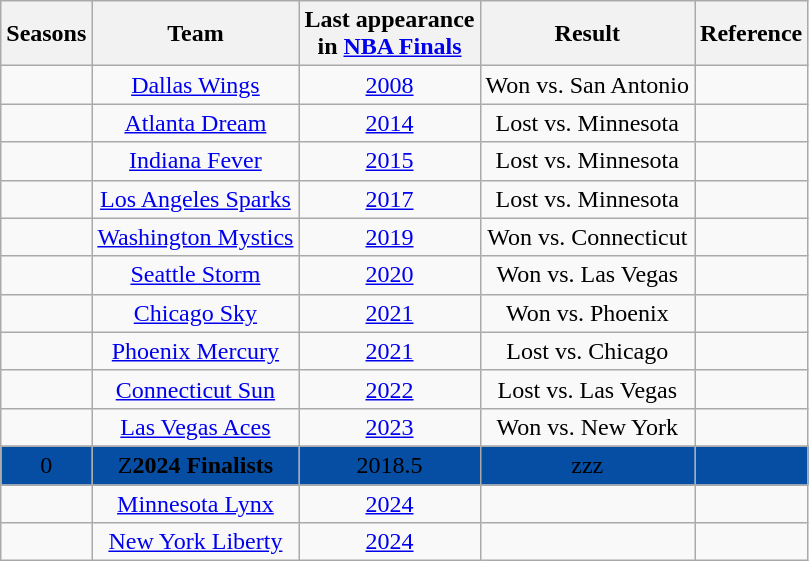<table class="wikitable sortable" style="text-align:center">
<tr>
<th data-sort-type="number">Seasons</th>
<th>Team</th>
<th>Last appearance<br>in <a href='#'>NBA Finals</a></th>
<th>Result</th>
<th class="unsortable">Reference</th>
</tr>
<tr>
<td></td>
<td><a href='#'>Dallas Wings</a></td>
<td><a href='#'>2008</a></td>
<td>Won vs. San Antonio</td>
<td></td>
</tr>
<tr>
<td></td>
<td><a href='#'>Atlanta Dream</a></td>
<td><a href='#'>2014</a></td>
<td>Lost vs. Minnesota</td>
<td></td>
</tr>
<tr>
<td></td>
<td><a href='#'>Indiana Fever</a></td>
<td><a href='#'>2015</a></td>
<td>Lost vs. Minnesota</td>
<td></td>
</tr>
<tr>
<td></td>
<td><a href='#'>Los Angeles Sparks</a></td>
<td><a href='#'>2017</a></td>
<td>Lost vs. Minnesota</td>
<td></td>
</tr>
<tr>
<td></td>
<td><a href='#'>Washington Mystics</a></td>
<td><a href='#'>2019</a></td>
<td>Won vs. Connecticut</td>
<td></td>
</tr>
<tr>
<td></td>
<td><a href='#'>Seattle Storm</a></td>
<td><a href='#'>2020</a></td>
<td>Won vs. Las Vegas</td>
<td></td>
</tr>
<tr>
<td></td>
<td><a href='#'>Chicago Sky</a></td>
<td><a href='#'>2021</a></td>
<td>Won vs. Phoenix</td>
<td></td>
</tr>
<tr>
<td></td>
<td><a href='#'>Phoenix Mercury</a></td>
<td><a href='#'>2021</a></td>
<td>Lost vs. Chicago</td>
<td></td>
</tr>
<tr>
<td></td>
<td><a href='#'>Connecticut Sun</a></td>
<td><a href='#'>2022</a></td>
<td>Lost vs. Las Vegas</td>
<td></td>
</tr>
<tr>
<td></td>
<td><a href='#'>Las Vegas Aces</a></td>
<td><a href='#'>2023</a></td>
<td>Won vs. New York</td>
<td></td>
</tr>
<tr>
</tr>
<tr bgcolor="#054ea4">
<td><span>0</span></td>
<td align=center><span>Z</span><span><strong>2024 Finalists</strong></span></td>
<td><span>2018.5</span></td>
<td><span>zzz</span></td>
<td></td>
</tr>
<tr>
<td></td>
<td><a href='#'>Minnesota Lynx</a></td>
<td><a href='#'>2024</a></td>
<td></td>
<td></td>
</tr>
<tr>
<td></td>
<td><a href='#'>New York Liberty</a></td>
<td><a href='#'>2024</a></td>
<td></td>
<td></td>
</tr>
</table>
